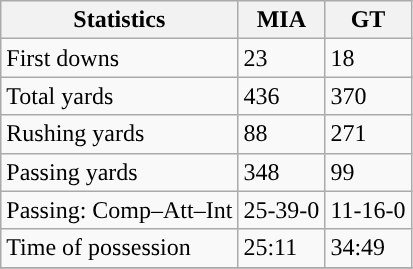<table class="wikitable" style="float: left;">
<tr>
<th>Statistics</th>
<th>MIA</th>
<th>GT</th>
</tr>
<tr>
<td>First downs</td>
<td>23</td>
<td>18</td>
</tr>
<tr>
<td>Total yards</td>
<td>436</td>
<td>370</td>
</tr>
<tr>
<td>Rushing yards</td>
<td>88</td>
<td>271</td>
</tr>
<tr>
<td>Passing yards</td>
<td>348</td>
<td>99</td>
</tr>
<tr>
<td>Passing: Comp–Att–Int</td>
<td>25-39-0</td>
<td>11-16-0</td>
</tr>
<tr>
<td>Time of possession</td>
<td>25:11</td>
<td>34:49</td>
</tr>
<tr>
</tr>
</table>
